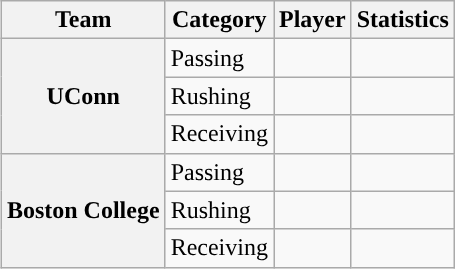<table class="wikitable" style="float:right">
<tr>
<th>Team</th>
<th>Category</th>
<th>Player</th>
<th>Statistics</th>
</tr>
<tr>
<th rowspan=3>UConn</th>
<td>Passing</td>
<td></td>
<td></td>
</tr>
<tr>
<td>Rushing</td>
<td></td>
<td></td>
</tr>
<tr>
<td>Receiving</td>
<td></td>
<td></td>
</tr>
<tr>
<th rowspan=3>Boston College</th>
<td>Passing</td>
<td></td>
<td></td>
</tr>
<tr>
<td>Rushing</td>
<td></td>
<td></td>
</tr>
<tr>
<td>Receiving</td>
<td></td>
<td></td>
</tr>
</table>
